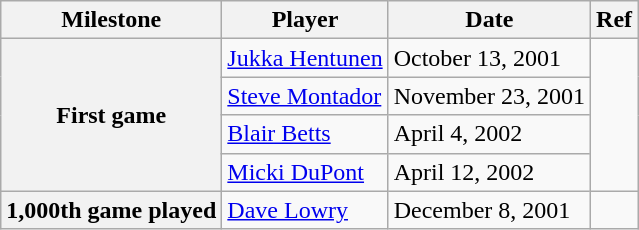<table class="wikitable">
<tr>
<th scope="col">Milestone</th>
<th scope="col">Player</th>
<th scope="col">Date</th>
<th scope="col">Ref</th>
</tr>
<tr>
<th rowspan=4>First game</th>
<td><a href='#'>Jukka Hentunen</a></td>
<td>October 13, 2001</td>
<td rowspan=4></td>
</tr>
<tr>
<td><a href='#'>Steve Montador</a></td>
<td>November 23, 2001</td>
</tr>
<tr>
<td><a href='#'>Blair Betts</a></td>
<td>April 4, 2002</td>
</tr>
<tr>
<td><a href='#'>Micki DuPont</a></td>
<td>April 12, 2002</td>
</tr>
<tr>
<th>1,000th game played</th>
<td><a href='#'>Dave Lowry</a></td>
<td>December 8, 2001</td>
<td></td>
</tr>
</table>
